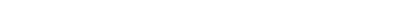<table style="width:42%; text-align:center;">
<tr style="color:white;">
<td style="background:"><strong>62</strong></td>
<td style="background:"><strong>8</strong></td>
</tr>
<tr>
<td></td>
<td></td>
</tr>
</table>
